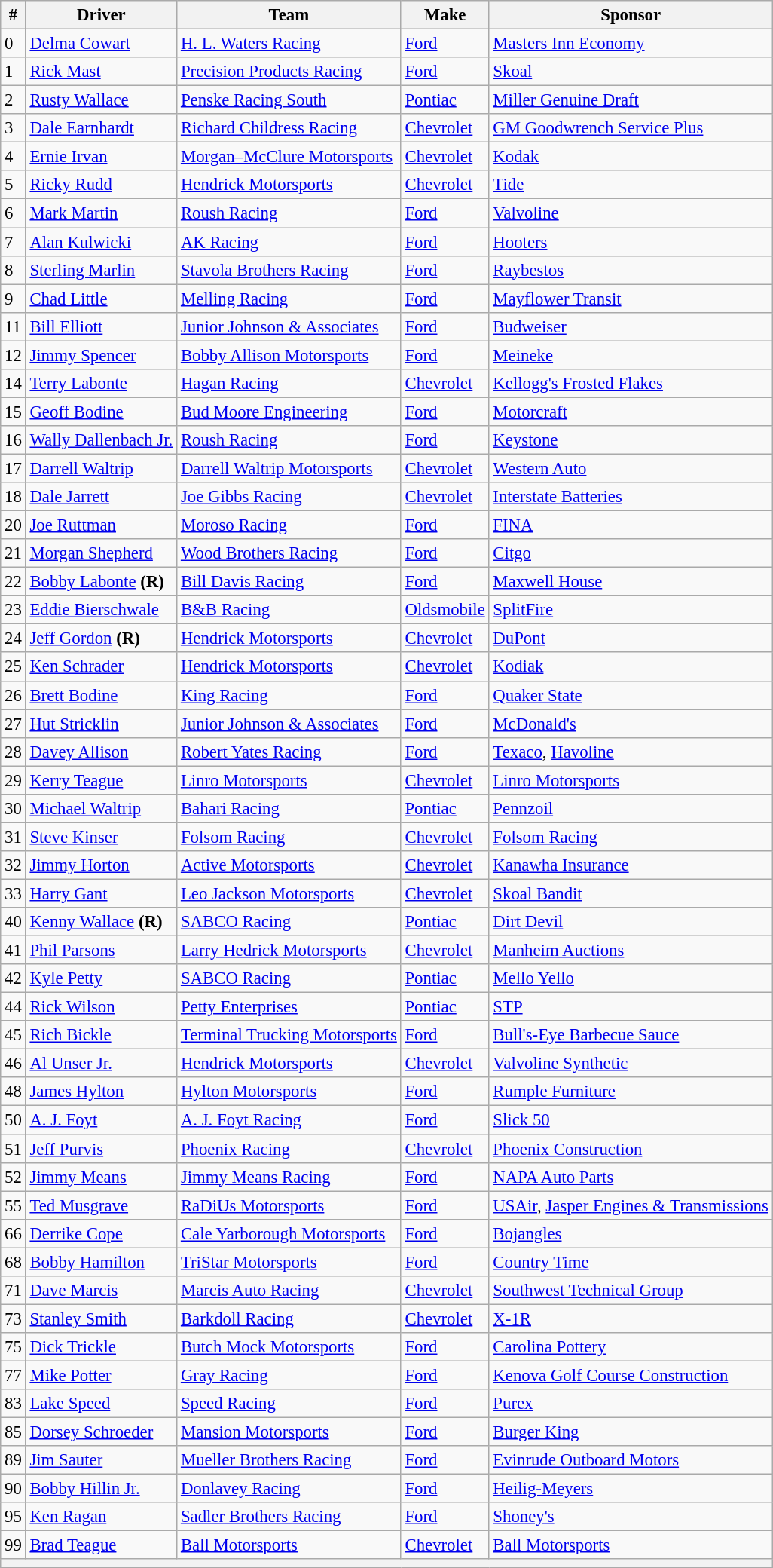<table class="wikitable" style="font-size:95%">
<tr>
<th>#</th>
<th>Driver</th>
<th>Team</th>
<th>Make</th>
<th>Sponsor</th>
</tr>
<tr>
<td>0</td>
<td><a href='#'>Delma Cowart</a></td>
<td><a href='#'>H. L. Waters Racing</a></td>
<td><a href='#'>Ford</a></td>
<td><a href='#'>Masters Inn Economy</a></td>
</tr>
<tr>
<td>1</td>
<td><a href='#'>Rick Mast</a></td>
<td><a href='#'>Precision Products Racing</a></td>
<td><a href='#'>Ford</a></td>
<td><a href='#'>Skoal</a></td>
</tr>
<tr>
<td>2</td>
<td><a href='#'>Rusty Wallace</a></td>
<td><a href='#'>Penske Racing South</a></td>
<td><a href='#'>Pontiac</a></td>
<td><a href='#'>Miller Genuine Draft</a></td>
</tr>
<tr>
<td>3</td>
<td><a href='#'>Dale Earnhardt</a></td>
<td><a href='#'>Richard Childress Racing</a></td>
<td><a href='#'>Chevrolet</a></td>
<td><a href='#'>GM Goodwrench Service Plus</a></td>
</tr>
<tr>
<td>4</td>
<td><a href='#'>Ernie Irvan</a></td>
<td><a href='#'>Morgan–McClure Motorsports</a></td>
<td><a href='#'>Chevrolet</a></td>
<td><a href='#'>Kodak</a></td>
</tr>
<tr>
<td>5</td>
<td><a href='#'>Ricky Rudd</a></td>
<td><a href='#'>Hendrick Motorsports</a></td>
<td><a href='#'>Chevrolet</a></td>
<td><a href='#'>Tide</a></td>
</tr>
<tr>
<td>6</td>
<td><a href='#'>Mark Martin</a></td>
<td><a href='#'>Roush Racing</a></td>
<td><a href='#'>Ford</a></td>
<td><a href='#'>Valvoline</a></td>
</tr>
<tr>
<td>7</td>
<td><a href='#'>Alan Kulwicki</a></td>
<td><a href='#'>AK Racing</a></td>
<td><a href='#'>Ford</a></td>
<td><a href='#'>Hooters</a></td>
</tr>
<tr>
<td>8</td>
<td><a href='#'>Sterling Marlin</a></td>
<td><a href='#'>Stavola Brothers Racing</a></td>
<td><a href='#'>Ford</a></td>
<td><a href='#'>Raybestos</a></td>
</tr>
<tr>
<td>9</td>
<td><a href='#'>Chad Little</a></td>
<td><a href='#'>Melling Racing</a></td>
<td><a href='#'>Ford</a></td>
<td><a href='#'>Mayflower Transit</a></td>
</tr>
<tr>
<td>11</td>
<td><a href='#'>Bill Elliott</a></td>
<td><a href='#'>Junior Johnson & Associates</a></td>
<td><a href='#'>Ford</a></td>
<td><a href='#'>Budweiser</a></td>
</tr>
<tr>
<td>12</td>
<td><a href='#'>Jimmy Spencer</a></td>
<td><a href='#'>Bobby Allison Motorsports</a></td>
<td><a href='#'>Ford</a></td>
<td><a href='#'>Meineke</a></td>
</tr>
<tr>
<td>14</td>
<td><a href='#'>Terry Labonte</a></td>
<td><a href='#'>Hagan Racing</a></td>
<td><a href='#'>Chevrolet</a></td>
<td><a href='#'>Kellogg's Frosted Flakes</a></td>
</tr>
<tr>
<td>15</td>
<td><a href='#'>Geoff Bodine</a></td>
<td><a href='#'>Bud Moore Engineering</a></td>
<td><a href='#'>Ford</a></td>
<td><a href='#'>Motorcraft</a></td>
</tr>
<tr>
<td>16</td>
<td><a href='#'>Wally Dallenbach Jr.</a></td>
<td><a href='#'>Roush Racing</a></td>
<td><a href='#'>Ford</a></td>
<td><a href='#'>Keystone</a></td>
</tr>
<tr>
<td>17</td>
<td><a href='#'>Darrell Waltrip</a></td>
<td><a href='#'>Darrell Waltrip Motorsports</a></td>
<td><a href='#'>Chevrolet</a></td>
<td><a href='#'>Western Auto</a></td>
</tr>
<tr>
<td>18</td>
<td><a href='#'>Dale Jarrett</a></td>
<td><a href='#'>Joe Gibbs Racing</a></td>
<td><a href='#'>Chevrolet</a></td>
<td><a href='#'>Interstate Batteries</a></td>
</tr>
<tr>
<td>20</td>
<td><a href='#'>Joe Ruttman</a></td>
<td><a href='#'>Moroso Racing</a></td>
<td><a href='#'>Ford</a></td>
<td><a href='#'>FINA</a></td>
</tr>
<tr>
<td>21</td>
<td><a href='#'>Morgan Shepherd</a></td>
<td><a href='#'>Wood Brothers Racing</a></td>
<td><a href='#'>Ford</a></td>
<td><a href='#'>Citgo</a></td>
</tr>
<tr>
<td>22</td>
<td><a href='#'>Bobby Labonte</a> <strong>(R)</strong></td>
<td><a href='#'>Bill Davis Racing</a></td>
<td><a href='#'>Ford</a></td>
<td><a href='#'>Maxwell House</a></td>
</tr>
<tr>
<td>23</td>
<td><a href='#'>Eddie Bierschwale</a></td>
<td><a href='#'>B&B Racing</a></td>
<td><a href='#'>Oldsmobile</a></td>
<td><a href='#'>SplitFire</a></td>
</tr>
<tr>
<td>24</td>
<td><a href='#'>Jeff Gordon</a> <strong>(R)</strong></td>
<td><a href='#'>Hendrick Motorsports</a></td>
<td><a href='#'>Chevrolet</a></td>
<td><a href='#'>DuPont</a></td>
</tr>
<tr>
<td>25</td>
<td><a href='#'>Ken Schrader</a></td>
<td><a href='#'>Hendrick Motorsports</a></td>
<td><a href='#'>Chevrolet</a></td>
<td><a href='#'>Kodiak</a></td>
</tr>
<tr>
<td>26</td>
<td><a href='#'>Brett Bodine</a></td>
<td><a href='#'>King Racing</a></td>
<td><a href='#'>Ford</a></td>
<td><a href='#'>Quaker State</a></td>
</tr>
<tr>
<td>27</td>
<td><a href='#'>Hut Stricklin</a></td>
<td><a href='#'>Junior Johnson & Associates</a></td>
<td><a href='#'>Ford</a></td>
<td><a href='#'>McDonald's</a></td>
</tr>
<tr>
<td>28</td>
<td><a href='#'>Davey Allison</a></td>
<td><a href='#'>Robert Yates Racing</a></td>
<td><a href='#'>Ford</a></td>
<td><a href='#'>Texaco</a>, <a href='#'>Havoline</a></td>
</tr>
<tr>
<td>29</td>
<td><a href='#'>Kerry Teague</a></td>
<td><a href='#'>Linro Motorsports</a></td>
<td><a href='#'>Chevrolet</a></td>
<td><a href='#'>Linro Motorsports</a></td>
</tr>
<tr>
<td>30</td>
<td><a href='#'>Michael Waltrip</a></td>
<td><a href='#'>Bahari Racing</a></td>
<td><a href='#'>Pontiac</a></td>
<td><a href='#'>Pennzoil</a></td>
</tr>
<tr>
<td>31</td>
<td><a href='#'>Steve Kinser</a></td>
<td><a href='#'>Folsom Racing</a></td>
<td><a href='#'>Chevrolet</a></td>
<td><a href='#'>Folsom Racing</a></td>
</tr>
<tr>
<td>32</td>
<td><a href='#'>Jimmy Horton</a></td>
<td><a href='#'>Active Motorsports</a></td>
<td><a href='#'>Chevrolet</a></td>
<td><a href='#'>Kanawha Insurance</a></td>
</tr>
<tr>
<td>33</td>
<td><a href='#'>Harry Gant</a></td>
<td><a href='#'>Leo Jackson Motorsports</a></td>
<td><a href='#'>Chevrolet</a></td>
<td><a href='#'>Skoal Bandit</a></td>
</tr>
<tr>
<td>40</td>
<td><a href='#'>Kenny Wallace</a> <strong>(R)</strong></td>
<td><a href='#'>SABCO Racing</a></td>
<td><a href='#'>Pontiac</a></td>
<td><a href='#'>Dirt Devil</a></td>
</tr>
<tr>
<td>41</td>
<td><a href='#'>Phil Parsons</a></td>
<td><a href='#'>Larry Hedrick Motorsports</a></td>
<td><a href='#'>Chevrolet</a></td>
<td><a href='#'>Manheim Auctions</a></td>
</tr>
<tr>
<td>42</td>
<td><a href='#'>Kyle Petty</a></td>
<td><a href='#'>SABCO Racing</a></td>
<td><a href='#'>Pontiac</a></td>
<td><a href='#'>Mello Yello</a></td>
</tr>
<tr>
<td>44</td>
<td><a href='#'>Rick Wilson</a></td>
<td><a href='#'>Petty Enterprises</a></td>
<td><a href='#'>Pontiac</a></td>
<td><a href='#'>STP</a></td>
</tr>
<tr>
<td>45</td>
<td><a href='#'>Rich Bickle</a></td>
<td><a href='#'>Terminal Trucking Motorsports</a></td>
<td><a href='#'>Ford</a></td>
<td><a href='#'>Bull's-Eye Barbecue Sauce</a></td>
</tr>
<tr>
<td>46</td>
<td><a href='#'>Al Unser Jr.</a></td>
<td><a href='#'>Hendrick Motorsports</a></td>
<td><a href='#'>Chevrolet</a></td>
<td><a href='#'>Valvoline Synthetic</a></td>
</tr>
<tr>
<td>48</td>
<td><a href='#'>James Hylton</a></td>
<td><a href='#'>Hylton Motorsports</a></td>
<td><a href='#'>Ford</a></td>
<td><a href='#'>Rumple Furniture</a></td>
</tr>
<tr>
<td>50</td>
<td><a href='#'>A. J. Foyt</a></td>
<td><a href='#'>A. J. Foyt Racing</a></td>
<td><a href='#'>Ford</a></td>
<td><a href='#'>Slick 50</a></td>
</tr>
<tr>
<td>51</td>
<td><a href='#'>Jeff Purvis</a></td>
<td><a href='#'>Phoenix Racing</a></td>
<td><a href='#'>Chevrolet</a></td>
<td><a href='#'>Phoenix Construction</a></td>
</tr>
<tr>
<td>52</td>
<td><a href='#'>Jimmy Means</a></td>
<td><a href='#'>Jimmy Means Racing</a></td>
<td><a href='#'>Ford</a></td>
<td><a href='#'>NAPA Auto Parts</a></td>
</tr>
<tr>
<td>55</td>
<td><a href='#'>Ted Musgrave</a></td>
<td><a href='#'>RaDiUs Motorsports</a></td>
<td><a href='#'>Ford</a></td>
<td><a href='#'>USAir</a>, <a href='#'>Jasper Engines & Transmissions</a></td>
</tr>
<tr>
<td>66</td>
<td><a href='#'>Derrike Cope</a></td>
<td><a href='#'>Cale Yarborough Motorsports</a></td>
<td><a href='#'>Ford</a></td>
<td><a href='#'>Bojangles</a></td>
</tr>
<tr>
<td>68</td>
<td><a href='#'>Bobby Hamilton</a></td>
<td><a href='#'>TriStar Motorsports</a></td>
<td><a href='#'>Ford</a></td>
<td><a href='#'>Country Time</a></td>
</tr>
<tr>
<td>71</td>
<td><a href='#'>Dave Marcis</a></td>
<td><a href='#'>Marcis Auto Racing</a></td>
<td><a href='#'>Chevrolet</a></td>
<td><a href='#'>Southwest Technical Group</a></td>
</tr>
<tr>
<td>73</td>
<td><a href='#'>Stanley Smith</a></td>
<td><a href='#'>Barkdoll Racing</a></td>
<td><a href='#'>Chevrolet</a></td>
<td><a href='#'>X-1R</a></td>
</tr>
<tr>
<td>75</td>
<td><a href='#'>Dick Trickle</a></td>
<td><a href='#'>Butch Mock Motorsports</a></td>
<td><a href='#'>Ford</a></td>
<td><a href='#'>Carolina Pottery</a></td>
</tr>
<tr>
<td>77</td>
<td><a href='#'>Mike Potter</a></td>
<td><a href='#'>Gray Racing</a></td>
<td><a href='#'>Ford</a></td>
<td><a href='#'>Kenova Golf Course Construction</a></td>
</tr>
<tr>
<td>83</td>
<td><a href='#'>Lake Speed</a></td>
<td><a href='#'>Speed Racing</a></td>
<td><a href='#'>Ford</a></td>
<td><a href='#'>Purex</a></td>
</tr>
<tr>
<td>85</td>
<td><a href='#'>Dorsey Schroeder</a></td>
<td><a href='#'>Mansion Motorsports</a></td>
<td><a href='#'>Ford</a></td>
<td><a href='#'>Burger King</a></td>
</tr>
<tr>
<td>89</td>
<td><a href='#'>Jim Sauter</a></td>
<td><a href='#'>Mueller Brothers Racing</a></td>
<td><a href='#'>Ford</a></td>
<td><a href='#'>Evinrude Outboard Motors</a></td>
</tr>
<tr>
<td>90</td>
<td><a href='#'>Bobby Hillin Jr.</a></td>
<td><a href='#'>Donlavey Racing</a></td>
<td><a href='#'>Ford</a></td>
<td><a href='#'>Heilig-Meyers</a></td>
</tr>
<tr>
<td>95</td>
<td><a href='#'>Ken Ragan</a></td>
<td><a href='#'>Sadler Brothers Racing</a></td>
<td><a href='#'>Ford</a></td>
<td><a href='#'>Shoney's</a></td>
</tr>
<tr>
<td>99</td>
<td><a href='#'>Brad Teague</a></td>
<td><a href='#'>Ball Motorsports</a></td>
<td><a href='#'>Chevrolet</a></td>
<td><a href='#'>Ball Motorsports</a></td>
</tr>
<tr>
<th colspan="5"></th>
</tr>
</table>
